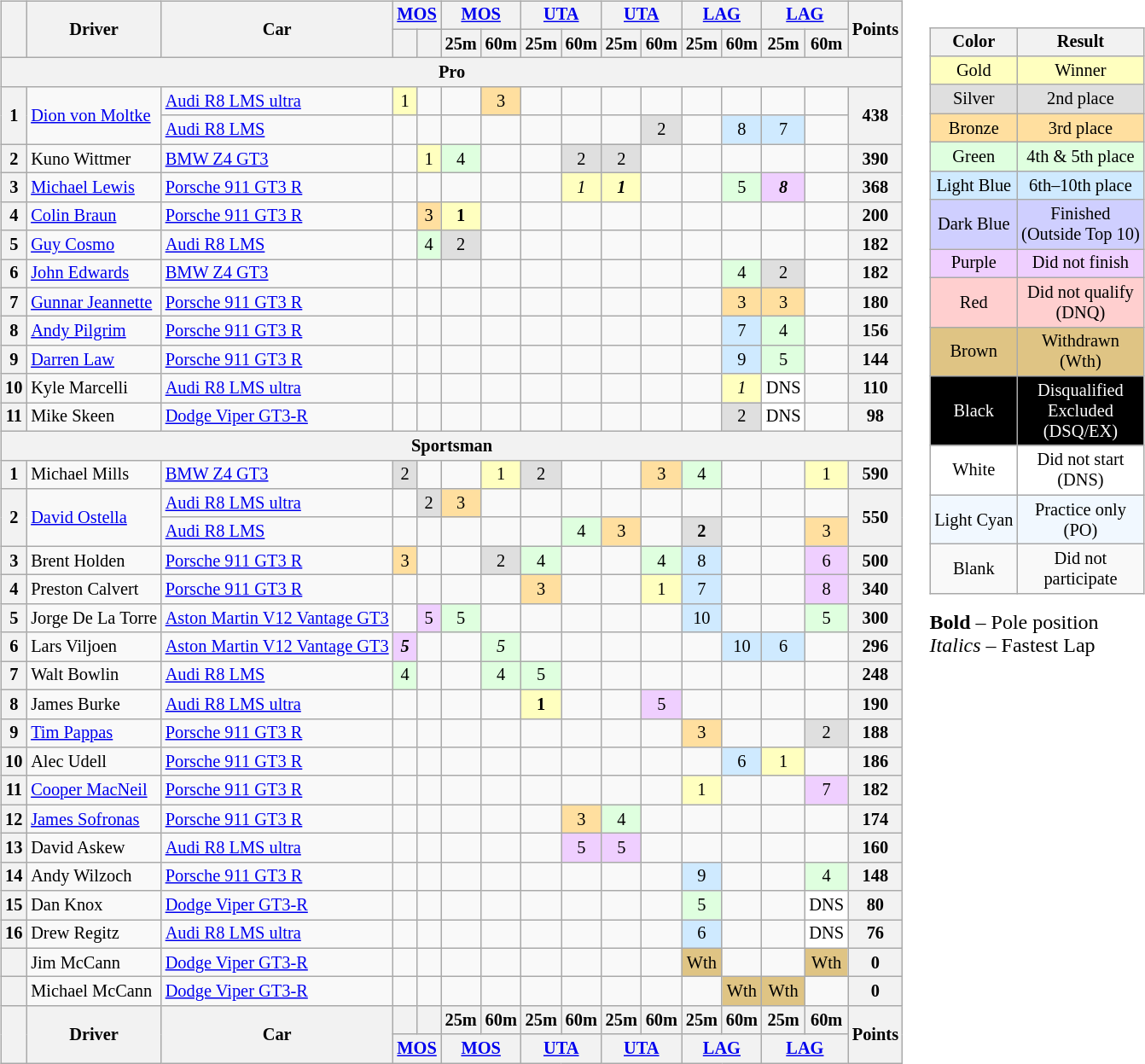<table>
<tr>
<td><br><table class="wikitable" style="font-size:85%; text-align:center">
<tr valign="top">
<th rowspan=2 valign=middle></th>
<th rowspan=2 valign=middle>Driver</th>
<th rowspan=2 valign=middle>Car</th>
<th colspan=2><a href='#'>MOS</a></th>
<th colspan=2><a href='#'>MOS</a></th>
<th colspan=2><a href='#'>UTA</a></th>
<th colspan=2><a href='#'>UTA</a></th>
<th colspan=2><a href='#'>LAG</a></th>
<th colspan=2><a href='#'>LAG</a></th>
<th rowspan=2 valign=middle>Points</th>
</tr>
<tr>
<th></th>
<th></th>
<th>25m</th>
<th>60m</th>
<th>25m</th>
<th>60m</th>
<th>25m</th>
<th>60m</th>
<th>25m</th>
<th>60m</th>
<th>25m</th>
<th>60m</th>
</tr>
<tr>
<th colspan=16>Pro</th>
</tr>
<tr>
<th rowspan=2>1</th>
<td rowspan=2 align=left> <a href='#'>Dion von Moltke</a></td>
<td align=left><a href='#'>Audi R8 LMS ultra</a></td>
<td style="background:#FFFFBF;">1</td>
<td></td>
<td></td>
<td style="background:#FFDF9F;">3</td>
<td></td>
<td></td>
<td></td>
<td></td>
<td></td>
<td></td>
<td></td>
<td></td>
<th rowspan=2>438</th>
</tr>
<tr>
<td align=left><a href='#'>Audi R8 LMS</a></td>
<td></td>
<td></td>
<td></td>
<td></td>
<td></td>
<td></td>
<td></td>
<td style="background:#DFDFDF;">2</td>
<td></td>
<td style="background:#CFEAFF;">8</td>
<td style="background:#CFEAFF;">7</td>
<td></td>
</tr>
<tr>
<th>2</th>
<td align=left> Kuno Wittmer</td>
<td align=left><a href='#'>BMW Z4 GT3</a></td>
<td></td>
<td style="background:#FFFFBF;">1</td>
<td style="background:#DFFFDF;">4</td>
<td></td>
<td></td>
<td style="background:#DFDFDF;">2</td>
<td style="background:#DFDFDF;">2</td>
<td></td>
<td></td>
<td></td>
<td></td>
<td></td>
<th>390</th>
</tr>
<tr>
<th>3</th>
<td align=left> <a href='#'>Michael Lewis</a></td>
<td align=left><a href='#'>Porsche 911 GT3 R</a></td>
<td></td>
<td></td>
<td></td>
<td></td>
<td></td>
<td style="background:#FFFFBF;"><em>1</em></td>
<td style="background:#FFFFBF;"><strong><em>1</em></strong></td>
<td></td>
<td></td>
<td style="background:#DFFFDF;">5</td>
<td style="background:#EFCFFF;"><strong><em>8</em></strong></td>
<td></td>
<th>368</th>
</tr>
<tr>
<th>4</th>
<td align=left> <a href='#'>Colin Braun</a></td>
<td align=left><a href='#'>Porsche 911 GT3 R</a></td>
<td></td>
<td style="background:#FFDF9F;">3</td>
<td style="background:#FFFFBF;"><strong>1</strong></td>
<td></td>
<td></td>
<td></td>
<td></td>
<td></td>
<td></td>
<td></td>
<td></td>
<td></td>
<th>200</th>
</tr>
<tr>
<th>5</th>
<td align=left> <a href='#'>Guy Cosmo</a></td>
<td align=left><a href='#'>Audi R8 LMS</a></td>
<td></td>
<td style="background:#DFFFDF;">4</td>
<td style="background:#DFDFDF;">2</td>
<td></td>
<td></td>
<td></td>
<td></td>
<td></td>
<td></td>
<td></td>
<td></td>
<td></td>
<th>182</th>
</tr>
<tr>
<th>6</th>
<td align=left> <a href='#'>John Edwards</a></td>
<td align=left><a href='#'>BMW Z4 GT3</a></td>
<td></td>
<td></td>
<td></td>
<td></td>
<td></td>
<td></td>
<td></td>
<td></td>
<td></td>
<td style="background:#DFFFDF;">4</td>
<td style="background:#DFDFDF;">2</td>
<td></td>
<th>182</th>
</tr>
<tr>
<th>7</th>
<td align=left> <a href='#'>Gunnar Jeannette</a></td>
<td align=left><a href='#'>Porsche 911 GT3 R</a></td>
<td></td>
<td></td>
<td></td>
<td></td>
<td></td>
<td></td>
<td></td>
<td></td>
<td></td>
<td style="background:#FFDF9F;">3</td>
<td style="background:#FFDF9F;">3</td>
<td></td>
<th>180</th>
</tr>
<tr>
<th>8</th>
<td align=left> <a href='#'>Andy Pilgrim</a></td>
<td align=left><a href='#'>Porsche 911 GT3 R</a></td>
<td></td>
<td></td>
<td></td>
<td></td>
<td></td>
<td></td>
<td></td>
<td></td>
<td></td>
<td style="background:#CFEAFF;">7</td>
<td style="background:#DFFFDF;">4</td>
<td></td>
<th>156</th>
</tr>
<tr>
<th>9</th>
<td align=left> <a href='#'>Darren Law</a></td>
<td align=left><a href='#'>Porsche 911 GT3 R</a></td>
<td></td>
<td></td>
<td></td>
<td></td>
<td></td>
<td></td>
<td></td>
<td></td>
<td></td>
<td style="background:#CFEAFF;">9</td>
<td style="background:#DFFFDF;">5</td>
<td></td>
<th>144</th>
</tr>
<tr>
<th>10</th>
<td align=left> Kyle Marcelli</td>
<td align=left><a href='#'>Audi R8 LMS ultra</a></td>
<td></td>
<td></td>
<td></td>
<td></td>
<td></td>
<td></td>
<td></td>
<td></td>
<td></td>
<td style="background:#FFFFBF;"><em>1</em></td>
<td style="background:#FFFFFF;">DNS</td>
<td></td>
<th>110</th>
</tr>
<tr>
<th>11</th>
<td align=left> Mike Skeen</td>
<td align=left><a href='#'>Dodge Viper GT3-R</a></td>
<td></td>
<td></td>
<td></td>
<td></td>
<td></td>
<td></td>
<td></td>
<td></td>
<td></td>
<td style="background:#DFDFDF;">2</td>
<td style="background:#FFFFFF;">DNS</td>
<td></td>
<th>98</th>
</tr>
<tr>
<th colspan=16>Sportsman</th>
</tr>
<tr>
<th>1</th>
<td align=left> Michael Mills</td>
<td align=left><a href='#'>BMW Z4 GT3</a></td>
<td style="background:#DFDFDF;">2</td>
<td></td>
<td></td>
<td style="background:#FFFFBF;">1</td>
<td style="background:#DFDFDF;">2</td>
<td></td>
<td></td>
<td style="background:#FFDF9F;">3</td>
<td style="background:#DFFFDF;">4</td>
<td></td>
<td></td>
<td style="background:#FFFFBF;">1</td>
<th>590</th>
</tr>
<tr>
<th rowspan=2>2</th>
<td rowspan=2 align=left> <a href='#'>David Ostella</a></td>
<td align=left><a href='#'>Audi R8 LMS ultra</a></td>
<td></td>
<td style="background:#DFDFDF;">2</td>
<td style="background:#FFDF9F;">3</td>
<td></td>
<td></td>
<td></td>
<td></td>
<td></td>
<td></td>
<td></td>
<td></td>
<td></td>
<th rowspan=2>550</th>
</tr>
<tr>
<td align=left><a href='#'>Audi R8 LMS</a></td>
<td></td>
<td></td>
<td></td>
<td></td>
<td></td>
<td style="background:#DFFFDF;">4</td>
<td style="background:#FFDF9F;">3</td>
<td></td>
<td style="background:#DFDFDF;"><strong>2</strong></td>
<td></td>
<td></td>
<td style="background:#FFDF9F;">3</td>
</tr>
<tr>
<th>3</th>
<td align=left> Brent Holden</td>
<td align=left><a href='#'>Porsche 911 GT3 R</a></td>
<td style="background:#FFDF9F;">3</td>
<td></td>
<td></td>
<td style="background:#DFDFDF;">2</td>
<td style="background:#DFFFDF;">4</td>
<td></td>
<td></td>
<td style="background:#DFFFDF;">4</td>
<td style="background:#CFEAFF;">8</td>
<td></td>
<td></td>
<td style="background:#EFCFFF;">6</td>
<th>500</th>
</tr>
<tr>
<th>4</th>
<td align=left> Preston Calvert</td>
<td align=left><a href='#'>Porsche 911 GT3 R</a></td>
<td></td>
<td></td>
<td></td>
<td></td>
<td style="background:#FFDF9F;">3</td>
<td></td>
<td></td>
<td style="background:#FFFFBF;">1</td>
<td style="background:#CFEAFF;">7</td>
<td></td>
<td></td>
<td style="background:#EFCFFF;">8</td>
<th>340</th>
</tr>
<tr>
<th>5</th>
<td align=left> Jorge De La Torre</td>
<td align=left><a href='#'>Aston Martin V12 Vantage GT3</a></td>
<td></td>
<td style="background:#EFCFFF;">5</td>
<td style="background:#DFFFDF;">5</td>
<td></td>
<td></td>
<td></td>
<td></td>
<td></td>
<td style="background:#CFEAFF;">10</td>
<td></td>
<td></td>
<td style="background:#DFFFDF;">5</td>
<th>300</th>
</tr>
<tr>
<th>6</th>
<td align=left> Lars Viljoen</td>
<td align=left><a href='#'>Aston Martin V12 Vantage GT3</a></td>
<td style="background:#EFCFFF;"><strong><em>5</em></strong></td>
<td></td>
<td></td>
<td style="background:#DFFFDF;"><em>5</em></td>
<td></td>
<td></td>
<td></td>
<td></td>
<td></td>
<td style="background:#CFEAFF;">10</td>
<td style="background:#CFEAFF;">6</td>
<td></td>
<th>296</th>
</tr>
<tr>
<th>7</th>
<td align=left> Walt Bowlin</td>
<td align=left><a href='#'>Audi R8 LMS</a></td>
<td style="background:#DFFFDF;">4</td>
<td></td>
<td></td>
<td style="background:#DFFFDF;">4</td>
<td style="background:#DFFFDF;">5</td>
<td></td>
<td></td>
<td></td>
<td></td>
<td></td>
<td></td>
<td></td>
<th>248</th>
</tr>
<tr>
<th>8</th>
<td align=left> James Burke</td>
<td align=left><a href='#'>Audi R8 LMS ultra</a></td>
<td></td>
<td></td>
<td></td>
<td></td>
<td style="background:#FFFFBF;"><strong>1</strong></td>
<td></td>
<td></td>
<td style="background:#EFCFFF;">5</td>
<td></td>
<td></td>
<td></td>
<td></td>
<th>190</th>
</tr>
<tr>
<th>9</th>
<td align=left> <a href='#'>Tim Pappas</a></td>
<td align=left><a href='#'>Porsche 911 GT3 R</a></td>
<td></td>
<td></td>
<td></td>
<td></td>
<td></td>
<td></td>
<td></td>
<td></td>
<td style="background:#FFDF9F;">3</td>
<td></td>
<td></td>
<td style="background:#DFDFDF;">2</td>
<th>188</th>
</tr>
<tr>
<th>10</th>
<td align=left> Alec Udell</td>
<td align=left><a href='#'>Porsche 911 GT3 R</a></td>
<td></td>
<td></td>
<td></td>
<td></td>
<td></td>
<td></td>
<td></td>
<td></td>
<td></td>
<td style="background:#CFEAFF;">6</td>
<td style="background:#FFFFBF;">1</td>
<td></td>
<th>186</th>
</tr>
<tr>
<th>11</th>
<td align=left> <a href='#'>Cooper MacNeil</a></td>
<td align=left><a href='#'>Porsche 911 GT3 R</a></td>
<td></td>
<td></td>
<td></td>
<td></td>
<td></td>
<td></td>
<td></td>
<td></td>
<td style="background:#FFFFBF;">1</td>
<td></td>
<td></td>
<td style="background:#EFCFFF;">7</td>
<th>182</th>
</tr>
<tr>
<th>12</th>
<td align=left> <a href='#'>James Sofronas</a></td>
<td align=left><a href='#'>Porsche 911 GT3 R</a></td>
<td></td>
<td></td>
<td></td>
<td></td>
<td></td>
<td style="background:#FFDF9F;">3</td>
<td style="background:#DFFFDF;">4</td>
<td></td>
<td></td>
<td></td>
<td></td>
<td></td>
<th>174</th>
</tr>
<tr>
<th>13</th>
<td align=left> David Askew</td>
<td align=left><a href='#'>Audi R8 LMS ultra</a></td>
<td></td>
<td></td>
<td></td>
<td></td>
<td></td>
<td style="background:#EFCFFF;">5</td>
<td style="background:#EFCFFF;">5</td>
<td></td>
<td></td>
<td></td>
<td></td>
<td></td>
<th>160</th>
</tr>
<tr>
<th>14</th>
<td align=left> Andy Wilzoch</td>
<td align=left><a href='#'>Porsche 911 GT3 R</a></td>
<td></td>
<td></td>
<td></td>
<td></td>
<td></td>
<td></td>
<td></td>
<td></td>
<td style="background:#CFEAFF;">9</td>
<td></td>
<td></td>
<td style="background:#DFFFDF;">4</td>
<th>148</th>
</tr>
<tr>
<th>15</th>
<td align=left> Dan Knox</td>
<td align=left><a href='#'>Dodge Viper GT3-R</a></td>
<td></td>
<td></td>
<td></td>
<td></td>
<td></td>
<td></td>
<td></td>
<td></td>
<td style="background:#DFFFDF;">5</td>
<td></td>
<td></td>
<td style="background:#FFFFFF;">DNS</td>
<th>80</th>
</tr>
<tr>
<th>16</th>
<td align=left> Drew Regitz</td>
<td align=left><a href='#'>Audi R8 LMS ultra</a></td>
<td></td>
<td></td>
<td></td>
<td></td>
<td></td>
<td></td>
<td></td>
<td></td>
<td style="background:#CFEAFF;">6</td>
<td></td>
<td></td>
<td style="background:#FFFFFF;">DNS</td>
<th>76</th>
</tr>
<tr>
<th></th>
<td align=left> Jim McCann</td>
<td align=left><a href='#'>Dodge Viper GT3-R</a></td>
<td></td>
<td></td>
<td></td>
<td></td>
<td></td>
<td></td>
<td></td>
<td></td>
<td style="background:#DFC484;">Wth</td>
<td></td>
<td></td>
<td style="background:#DFC484;">Wth</td>
<th>0</th>
</tr>
<tr>
<th></th>
<td align=left> Michael McCann</td>
<td align=left><a href='#'>Dodge Viper GT3-R</a></td>
<td></td>
<td></td>
<td></td>
<td></td>
<td></td>
<td></td>
<td></td>
<td></td>
<td></td>
<td style="background:#DFC484;">Wth</td>
<td style="background:#DFC484;">Wth</td>
<td></td>
<th>0</th>
</tr>
<tr valign="top">
<th rowspan=2 valign=middle></th>
<th rowspan=2 valign=middle>Driver</th>
<th rowspan=2 valign=middle>Car</th>
<th></th>
<th></th>
<th>25m</th>
<th>60m</th>
<th>25m</th>
<th>60m</th>
<th>25m</th>
<th>60m</th>
<th>25m</th>
<th>60m</th>
<th>25m</th>
<th>60m</th>
<th rowspan=2 valign=middle>Points</th>
</tr>
<tr>
<th colspan=2><a href='#'>MOS</a></th>
<th colspan=2><a href='#'>MOS</a></th>
<th colspan=2><a href='#'>UTA</a></th>
<th colspan=2><a href='#'>UTA</a></th>
<th colspan=2><a href='#'>LAG</a></th>
<th colspan=2><a href='#'>LAG</a></th>
</tr>
</table>
</td>
<td valign="top"><br><table>
<tr>
<td><br><table style="margin-right:0; font-size:85%; text-align:center;" class="wikitable">
<tr>
<th>Color</th>
<th>Result</th>
</tr>
<tr style="background:#FFFFBF;">
<td>Gold</td>
<td>Winner</td>
</tr>
<tr style="background:#DFDFDF;">
<td>Silver</td>
<td>2nd place</td>
</tr>
<tr style="background:#FFDF9F;">
<td>Bronze</td>
<td>3rd place</td>
</tr>
<tr style="background:#DFFFDF;">
<td>Green</td>
<td>4th & 5th place</td>
</tr>
<tr style="background:#CFEAFF;">
<td>Light Blue</td>
<td>6th–10th place</td>
</tr>
<tr style="background:#CFCFFF;">
<td>Dark Blue</td>
<td>Finished<br>(Outside Top 10)</td>
</tr>
<tr style="background:#EFCFFF;">
<td>Purple</td>
<td>Did not finish</td>
</tr>
<tr style="background:#FFCFCF;">
<td>Red</td>
<td>Did not qualify<br>(DNQ)</td>
</tr>
<tr style="background:#DFC484;">
<td>Brown</td>
<td>Withdrawn<br>(Wth)</td>
</tr>
<tr style="background:#000000; color:white;">
<td>Black</td>
<td>Disqualified<br>Excluded<br>(DSQ/EX)</td>
</tr>
<tr style="background:#FFFFFF;">
<td>White</td>
<td>Did not start<br>(DNS)</td>
</tr>
<tr style="background:#F1F8FF;">
<td>Light Cyan</td>
<td>Practice only<br>(PO)</td>
</tr>
<tr>
<td>Blank</td>
<td>Did not<br>participate</td>
</tr>
</table>
<span>
<strong>Bold</strong> – Pole position<br>
<em>Italics</em> – Fastest Lap</span></td>
</tr>
</table>
</td>
</tr>
</table>
